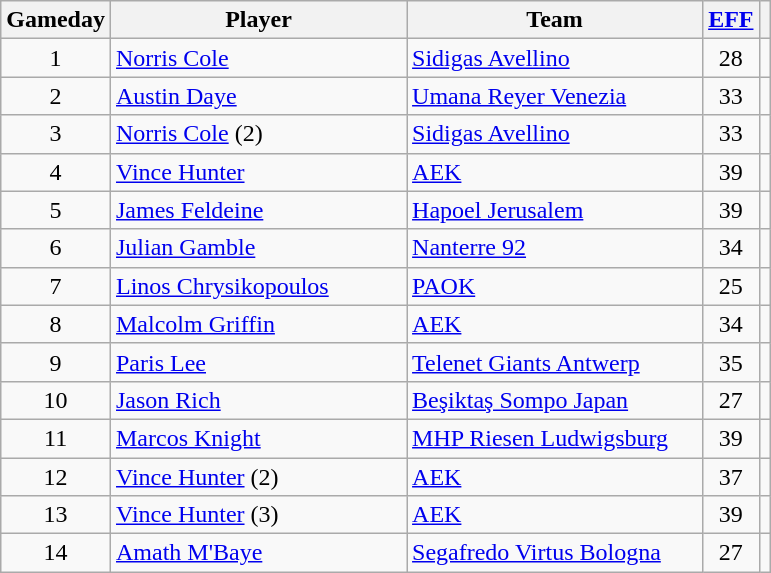<table class="wikitable sortable" style="text-align:center;">
<tr>
<th>Gameday</th>
<th width=190>Player</th>
<th width=190>Team</th>
<th><a href='#'>EFF</a></th>
<th></th>
</tr>
<tr>
<td>1</td>
<td align=left> <a href='#'>Norris Cole</a></td>
<td align=left> <a href='#'>Sidigas Avellino</a></td>
<td>28</td>
<td></td>
</tr>
<tr>
<td>2</td>
<td align=left> <a href='#'>Austin Daye</a></td>
<td align=left> <a href='#'>Umana Reyer Venezia</a></td>
<td>33</td>
<td></td>
</tr>
<tr>
<td>3</td>
<td align=left> <a href='#'>Norris Cole</a> (2)</td>
<td align=left> <a href='#'>Sidigas Avellino</a></td>
<td>33</td>
<td></td>
</tr>
<tr>
<td>4</td>
<td align=left> <a href='#'>Vince Hunter</a></td>
<td align=left> <a href='#'>AEK</a></td>
<td>39</td>
<td></td>
</tr>
<tr>
<td>5</td>
<td align=left> <a href='#'>James Feldeine</a></td>
<td align=left> <a href='#'>Hapoel Jerusalem</a></td>
<td>39</td>
<td></td>
</tr>
<tr>
<td>6</td>
<td align=left> <a href='#'>Julian Gamble</a></td>
<td align=left> <a href='#'>Nanterre 92</a></td>
<td>34</td>
<td></td>
</tr>
<tr>
<td>7</td>
<td align=left> <a href='#'>Linos Chrysikopoulos</a></td>
<td align=left> <a href='#'>PAOK</a></td>
<td>25</td>
<td></td>
</tr>
<tr>
<td>8</td>
<td align=left> <a href='#'>Malcolm Griffin</a></td>
<td align=left> <a href='#'>AEK</a></td>
<td>34</td>
<td></td>
</tr>
<tr>
<td>9</td>
<td align=left> <a href='#'>Paris Lee</a></td>
<td align=left> <a href='#'>Telenet Giants Antwerp</a></td>
<td>35</td>
<td></td>
</tr>
<tr>
<td>10</td>
<td align=left> <a href='#'>Jason Rich</a></td>
<td align=left> <a href='#'>Beşiktaş Sompo Japan</a></td>
<td>27</td>
<td></td>
</tr>
<tr>
<td>11</td>
<td align=left> <a href='#'>Marcos Knight</a></td>
<td align=left> <a href='#'>MHP Riesen Ludwigsburg</a></td>
<td>39</td>
<td></td>
</tr>
<tr>
<td>12</td>
<td align=left> <a href='#'>Vince Hunter</a> (2)</td>
<td align=left> <a href='#'>AEK</a></td>
<td>37</td>
<td></td>
</tr>
<tr>
<td>13</td>
<td align=left> <a href='#'>Vince Hunter</a> (3)</td>
<td align=left> <a href='#'>AEK</a></td>
<td>39</td>
<td></td>
</tr>
<tr>
<td>14</td>
<td align=left> <a href='#'>Amath M'Baye</a></td>
<td align=left> <a href='#'>Segafredo Virtus Bologna</a></td>
<td>27</td>
<td></td>
</tr>
</table>
